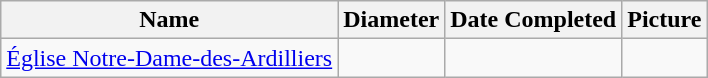<table class="wikitable">
<tr>
<th>Name</th>
<th>Diameter</th>
<th>Date Completed</th>
<th>Picture</th>
</tr>
<tr>
<td><a href='#'>Église Notre-Dame-des-Ardilliers</a></td>
<td></td>
<td></td>
<td></td>
</tr>
</table>
